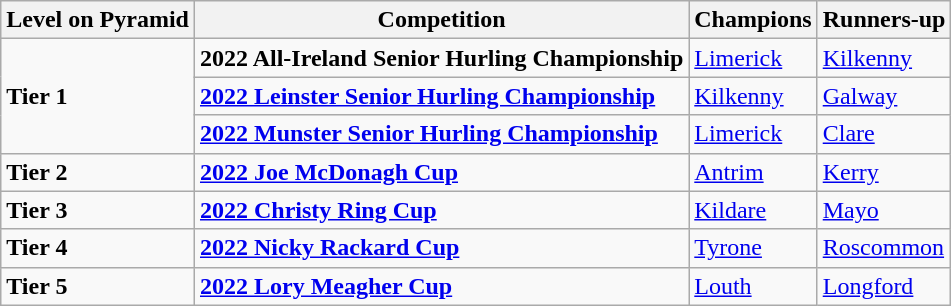<table class="wikitable">
<tr>
<th>Level on Pyramid</th>
<th>Competition</th>
<th>Champions</th>
<th>Runners-up</th>
</tr>
<tr>
<td rowspan="3"><strong>Tier 1</strong></td>
<td><strong>2022 All-Ireland Senior Hurling Championship</strong></td>
<td> <a href='#'>Limerick</a></td>
<td> <a href='#'>Kilkenny</a></td>
</tr>
<tr>
<td><strong><a href='#'>2022 Leinster Senior Hurling Championship</a></strong></td>
<td> <a href='#'>Kilkenny</a></td>
<td> <a href='#'>Galway</a></td>
</tr>
<tr>
<td><strong><a href='#'>2022 Munster Senior Hurling Championship</a></strong></td>
<td> <a href='#'>Limerick</a></td>
<td> <a href='#'>Clare</a></td>
</tr>
<tr>
<td><strong>Tier 2</strong></td>
<td><strong><a href='#'>2022 Joe McDonagh Cup</a></strong></td>
<td> <a href='#'>Antrim</a></td>
<td> <a href='#'>Kerry</a></td>
</tr>
<tr>
<td><strong>Tier 3</strong></td>
<td><strong><a href='#'>2022 Christy Ring Cup</a></strong></td>
<td> <a href='#'>Kildare</a></td>
<td> <a href='#'>Mayo</a></td>
</tr>
<tr>
<td><strong>Tier 4</strong></td>
<td><strong><a href='#'>2022 Nicky Rackard Cup</a></strong></td>
<td> <a href='#'>Tyrone</a></td>
<td> <a href='#'>Roscommon</a></td>
</tr>
<tr>
<td><strong>Tier 5</strong></td>
<td><strong><a href='#'>2022 Lory Meagher Cup</a></strong></td>
<td> <a href='#'>Louth</a></td>
<td> <a href='#'>Longford</a></td>
</tr>
</table>
